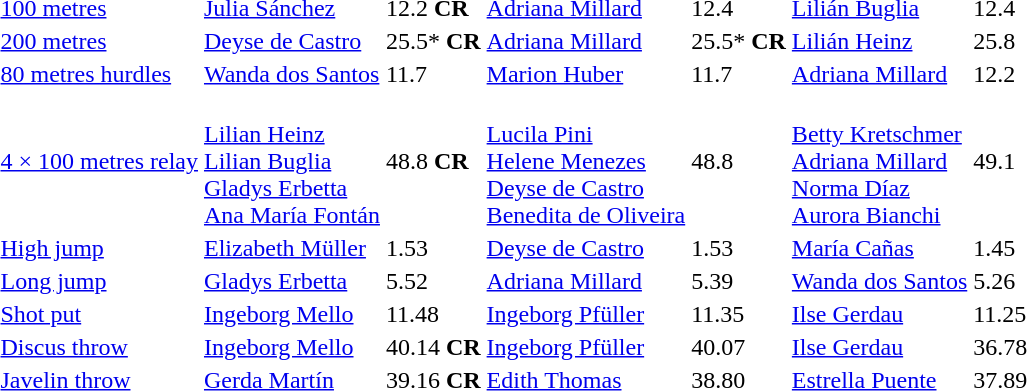<table>
<tr>
<td><a href='#'>100 metres</a></td>
<td><a href='#'>Julia Sánchez</a><br> </td>
<td>12.2 <strong>CR</strong></td>
<td><a href='#'>Adriana Millard</a><br> </td>
<td>12.4</td>
<td><a href='#'>Lilián Buglia</a><br> </td>
<td>12.4</td>
</tr>
<tr>
<td><a href='#'>200 metres</a></td>
<td><a href='#'>Deyse de Castro</a><br> </td>
<td>25.5* <strong>CR</strong></td>
<td><a href='#'>Adriana Millard</a><br> </td>
<td>25.5* <strong>CR</strong></td>
<td><a href='#'>Lilián Heinz</a><br> </td>
<td>25.8</td>
</tr>
<tr>
<td><a href='#'>80 metres hurdles</a></td>
<td><a href='#'>Wanda dos Santos</a><br> </td>
<td>11.7</td>
<td><a href='#'>Marion Huber</a><br> </td>
<td>11.7</td>
<td><a href='#'>Adriana Millard</a><br> </td>
<td>12.2</td>
</tr>
<tr>
<td><a href='#'>4 × 100 metres relay</a></td>
<td><br><a href='#'>Lilian Heinz</a><br><a href='#'>Lilian Buglia</a><br><a href='#'>Gladys Erbetta</a><br><a href='#'>Ana María Fontán</a></td>
<td>48.8 <strong>CR</strong></td>
<td><br><a href='#'>Lucila Pini</a><br><a href='#'>Helene Menezes</a><br><a href='#'>Deyse de Castro</a><br><a href='#'>Benedita de Oliveira</a></td>
<td>48.8</td>
<td><br><a href='#'>Betty Kretschmer</a><br><a href='#'>Adriana Millard</a><br><a href='#'>Norma Díaz</a><br><a href='#'>Aurora Bianchi</a></td>
<td>49.1</td>
</tr>
<tr>
<td><a href='#'>High jump</a></td>
<td><a href='#'>Elizabeth Müller</a><br> </td>
<td>1.53</td>
<td><a href='#'>Deyse de Castro</a><br> </td>
<td>1.53</td>
<td><a href='#'>María Cañas</a><br> </td>
<td>1.45</td>
</tr>
<tr>
<td><a href='#'>Long jump</a></td>
<td><a href='#'>Gladys Erbetta</a><br> </td>
<td>5.52</td>
<td><a href='#'>Adriana Millard</a><br> </td>
<td>5.39</td>
<td><a href='#'>Wanda dos Santos</a><br> </td>
<td>5.26</td>
</tr>
<tr>
<td><a href='#'>Shot put</a></td>
<td><a href='#'>Ingeborg Mello</a><br> </td>
<td>11.48</td>
<td><a href='#'>Ingeborg Pfüller</a><br> </td>
<td>11.35</td>
<td><a href='#'>Ilse Gerdau</a><br> </td>
<td>11.25</td>
</tr>
<tr>
<td><a href='#'>Discus throw</a></td>
<td><a href='#'>Ingeborg Mello</a><br> </td>
<td>40.14 <strong>CR</strong></td>
<td><a href='#'>Ingeborg Pfüller</a><br> </td>
<td>40.07</td>
<td><a href='#'>Ilse Gerdau</a><br> </td>
<td>36.78</td>
</tr>
<tr>
<td><a href='#'>Javelin throw</a></td>
<td><a href='#'>Gerda Martín</a><br> </td>
<td>39.16 <strong>CR</strong></td>
<td><a href='#'>Edith Thomas</a><br> </td>
<td>38.80</td>
<td><a href='#'>Estrella Puente</a><br> </td>
<td>37.89</td>
</tr>
</table>
